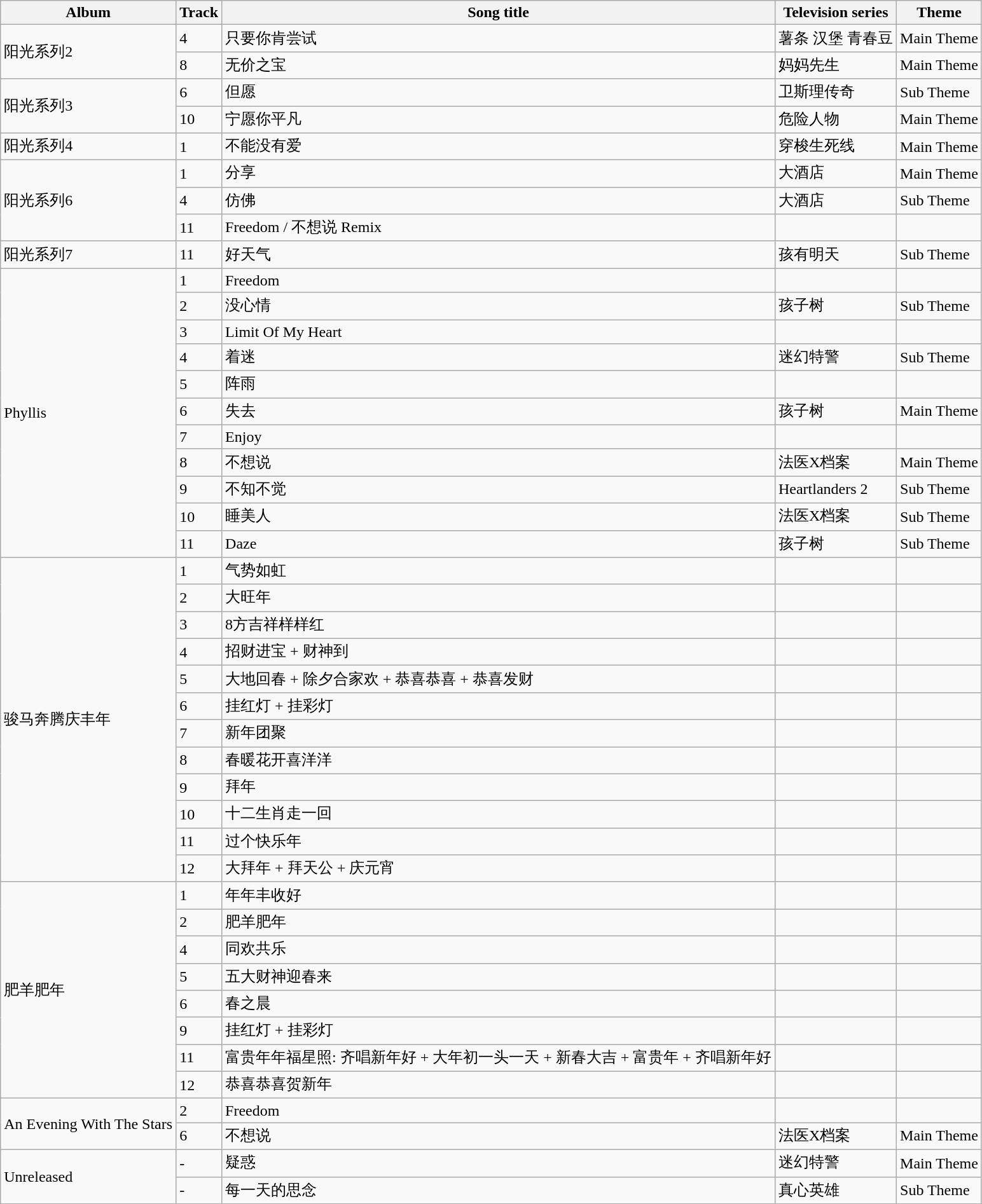<table class="wikitable sortable">
<tr>
<th>Album</th>
<th>Track</th>
<th>Song title</th>
<th>Television series</th>
<th>Theme</th>
</tr>
<tr>
<td rowspan="2">阳光系列2</td>
<td>4</td>
<td>只要你肯尝试</td>
<td>薯条 汉堡 青春豆</td>
<td>Main Theme</td>
</tr>
<tr>
<td>8</td>
<td>无价之宝</td>
<td>妈妈先生</td>
<td>Main Theme</td>
</tr>
<tr>
<td rowspan="2">阳光系列3</td>
<td>6</td>
<td>但愿</td>
<td>卫斯理传奇</td>
<td>Sub Theme</td>
</tr>
<tr>
<td>10</td>
<td>宁愿你平凡</td>
<td>危险人物</td>
<td>Main Theme</td>
</tr>
<tr>
<td rowspan="1">阳光系列4</td>
<td>1</td>
<td>不能没有爱</td>
<td>穿梭生死线</td>
<td>Main Theme</td>
</tr>
<tr>
<td rowspan="3">阳光系列6</td>
<td>1</td>
<td>分享</td>
<td>大酒店</td>
<td>Main Theme</td>
</tr>
<tr>
<td>4</td>
<td>仿佛</td>
<td>大酒店</td>
<td>Sub Theme</td>
</tr>
<tr>
<td>11</td>
<td>Freedom / 不想说 Remix</td>
<td></td>
<td></td>
</tr>
<tr>
<td rowspan="1">阳光系列7</td>
<td>11</td>
<td>好天气</td>
<td>孩有明天</td>
<td>Sub Theme</td>
</tr>
<tr>
<td rowspan="11">Phyllis</td>
<td>1</td>
<td>Freedom</td>
<td></td>
<td></td>
</tr>
<tr>
<td>2</td>
<td>没心情</td>
<td>孩子树</td>
<td>Sub Theme</td>
</tr>
<tr>
<td>3</td>
<td>Limit Of My Heart</td>
<td></td>
<td></td>
</tr>
<tr>
<td>4</td>
<td>着迷</td>
<td>迷幻特警</td>
<td>Sub Theme</td>
</tr>
<tr>
<td>5</td>
<td>阵雨</td>
<td></td>
<td></td>
</tr>
<tr>
<td>6</td>
<td>失去</td>
<td>孩子树</td>
<td>Main Theme</td>
</tr>
<tr>
<td>7</td>
<td>Enjoy</td>
<td></td>
<td></td>
</tr>
<tr>
<td>8</td>
<td>不想说</td>
<td>法医X档案</td>
<td>Main Theme</td>
</tr>
<tr>
<td>9</td>
<td>不知不觉</td>
<td>Heartlanders 2</td>
<td>Sub Theme</td>
</tr>
<tr>
<td>10</td>
<td>睡美人</td>
<td>法医X档案</td>
<td>Sub Theme</td>
</tr>
<tr>
<td>11</td>
<td>Daze</td>
<td>孩子树</td>
<td>Sub Theme</td>
</tr>
<tr>
<td rowspan="12">骏马奔腾庆丰年</td>
<td>1</td>
<td>气势如虹</td>
<td></td>
<td></td>
</tr>
<tr>
<td>2</td>
<td>大旺年</td>
<td></td>
<td></td>
</tr>
<tr>
<td>3</td>
<td>8方吉祥样样红</td>
<td></td>
<td></td>
</tr>
<tr>
<td>4</td>
<td>招财进宝 + 财神到</td>
<td></td>
<td></td>
</tr>
<tr>
<td>5</td>
<td>大地回春 + 除夕合家欢 + 恭喜恭喜 + 恭喜发财</td>
<td></td>
<td></td>
</tr>
<tr>
<td>6</td>
<td>挂红灯 + 挂彩灯</td>
<td></td>
<td></td>
</tr>
<tr>
<td>7</td>
<td>新年团聚</td>
<td></td>
<td></td>
</tr>
<tr>
<td>8</td>
<td>春暖花开喜洋洋</td>
<td></td>
<td></td>
</tr>
<tr>
<td>9</td>
<td>拜年</td>
<td></td>
<td></td>
</tr>
<tr>
<td>10</td>
<td>十二生肖走一回</td>
<td></td>
<td></td>
</tr>
<tr>
<td>11</td>
<td>过个快乐年</td>
<td></td>
<td></td>
</tr>
<tr>
<td>12</td>
<td>大拜年 + 拜天公 + 庆元宵</td>
<td></td>
<td></td>
</tr>
<tr>
<td rowspan="8">肥羊肥年</td>
<td>1</td>
<td>年年丰收好</td>
<td></td>
<td></td>
</tr>
<tr>
<td>2</td>
<td>肥羊肥年</td>
<td></td>
<td></td>
</tr>
<tr>
<td>4</td>
<td>同欢共乐</td>
<td></td>
<td></td>
</tr>
<tr>
<td>5</td>
<td>五大财神迎春来</td>
<td></td>
<td></td>
</tr>
<tr>
<td>6</td>
<td>春之晨</td>
<td></td>
<td></td>
</tr>
<tr>
<td>9</td>
<td>挂红灯 + 挂彩灯</td>
<td></td>
<td></td>
</tr>
<tr>
<td>11</td>
<td>富贵年年福星照: 齐唱新年好 + 大年初一头一天 + 新春大吉 + 富贵年 + 齐唱新年好</td>
<td></td>
<td></td>
</tr>
<tr>
<td>12</td>
<td>恭喜恭喜贺新年</td>
<td></td>
<td></td>
</tr>
<tr>
<td rowspan="2">An Evening With The Stars</td>
<td>2</td>
<td>Freedom</td>
<td></td>
<td></td>
</tr>
<tr>
<td>6</td>
<td>不想说</td>
<td>法医X档案</td>
<td>Main Theme</td>
</tr>
<tr>
<td rowspan="2">Unreleased</td>
<td>-</td>
<td>疑惑</td>
<td>迷幻特警</td>
<td>Main Theme</td>
</tr>
<tr>
<td>-</td>
<td>每一天的思念</td>
<td>真心英雄</td>
<td>Sub Theme</td>
</tr>
</table>
